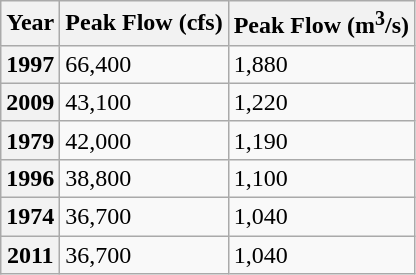<table class="wikitable">
<tr>
<th>Year</th>
<th>Peak Flow (cfs)</th>
<th>Peak Flow (m<strong><sup>3</sup></strong>/s)</th>
</tr>
<tr>
<th>1997</th>
<td>66,400</td>
<td>1,880</td>
</tr>
<tr>
<th>2009</th>
<td>43,100</td>
<td>1,220</td>
</tr>
<tr>
<th>1979</th>
<td>42,000</td>
<td>1,190</td>
</tr>
<tr>
<th>1996</th>
<td>38,800</td>
<td>1,100</td>
</tr>
<tr>
<th>1974</th>
<td>36,700</td>
<td>1,040</td>
</tr>
<tr>
<th>2011</th>
<td>36,700</td>
<td>1,040</td>
</tr>
</table>
